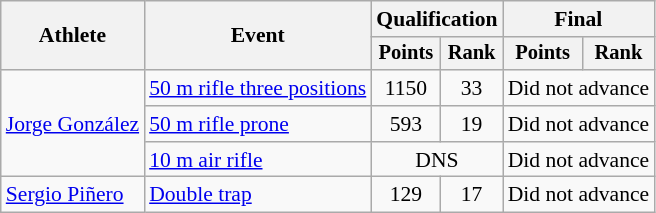<table class="wikitable" style="font-size:90%">
<tr>
<th rowspan="2">Athlete</th>
<th rowspan="2">Event</th>
<th colspan=2>Qualification</th>
<th colspan=2>Final</th>
</tr>
<tr style="font-size:95%">
<th>Points</th>
<th>Rank</th>
<th>Points</th>
<th>Rank</th>
</tr>
<tr align=center>
<td align=left rowspan=3><a href='#'>Jorge González</a></td>
<td align=left><a href='#'>50 m rifle three positions</a></td>
<td>1150</td>
<td>33</td>
<td colspan=2>Did not advance</td>
</tr>
<tr align=center>
<td align=left><a href='#'>50 m rifle prone</a></td>
<td>593</td>
<td>19</td>
<td colspan=2>Did not advance</td>
</tr>
<tr align=center>
<td align=left><a href='#'>10 m air rifle</a></td>
<td colspan=2>DNS</td>
<td colspan=2>Did not advance</td>
</tr>
<tr align=center>
<td align=left><a href='#'>Sergio Piñero</a></td>
<td align=left><a href='#'>Double trap</a></td>
<td>129</td>
<td>17</td>
<td colspan=2>Did not advance</td>
</tr>
</table>
